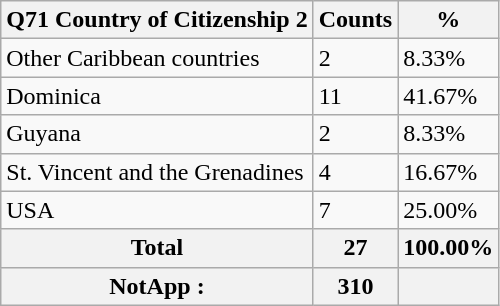<table class="wikitable sortable mw-collapsible mw-collapsed">
<tr>
<th>Q71 Country of Citizenship 2</th>
<th>Counts</th>
<th>%</th>
</tr>
<tr>
<td>Other Caribbean countries</td>
<td>2</td>
<td>8.33%</td>
</tr>
<tr>
<td>Dominica</td>
<td>11</td>
<td>41.67%</td>
</tr>
<tr>
<td>Guyana</td>
<td>2</td>
<td>8.33%</td>
</tr>
<tr>
<td>St. Vincent and the Grenadines</td>
<td>4</td>
<td>16.67%</td>
</tr>
<tr>
<td>USA</td>
<td>7</td>
<td>25.00%</td>
</tr>
<tr>
<th>Total</th>
<th>27</th>
<th>100.00%</th>
</tr>
<tr>
<th>NotApp :</th>
<th>310</th>
<th></th>
</tr>
</table>
